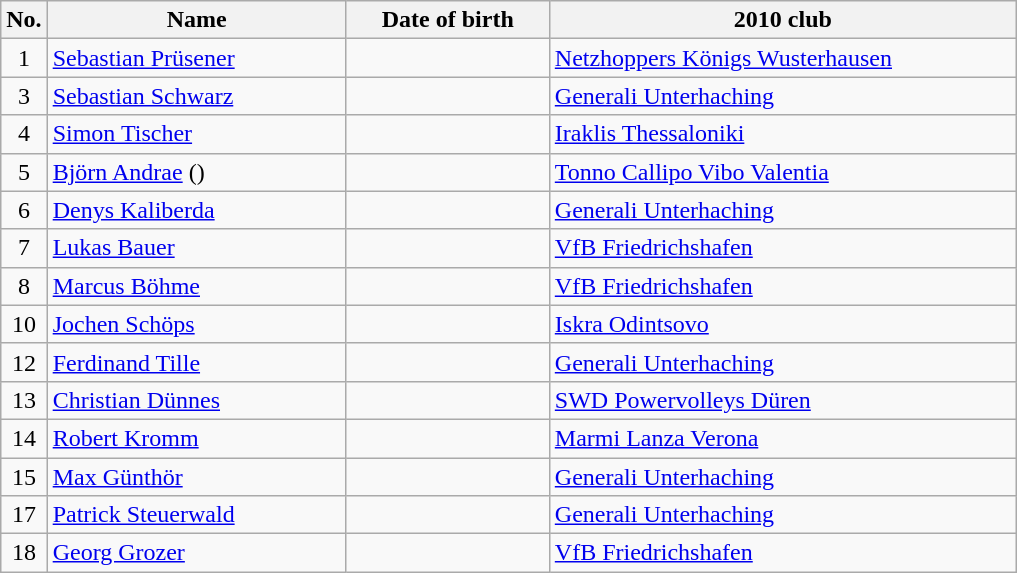<table class="wikitable sortable" style="font-size:100%; text-align:center;">
<tr>
<th>No.</th>
<th style="width:12em">Name</th>
<th style="width:8em">Date of birth</th>
<th style="width:19em">2010 club</th>
</tr>
<tr>
<td>1</td>
<td align=left><a href='#'>Sebastian Prüsener</a></td>
<td align=right></td>
<td align=left> <a href='#'>Netzhoppers Königs Wusterhausen</a></td>
</tr>
<tr>
<td>3</td>
<td align=left><a href='#'>Sebastian Schwarz</a></td>
<td align=right></td>
<td align=left> <a href='#'>Generali Unterhaching</a></td>
</tr>
<tr>
<td>4</td>
<td align=left><a href='#'>Simon Tischer</a></td>
<td align=right></td>
<td align=left> <a href='#'>Iraklis Thessaloniki</a></td>
</tr>
<tr>
<td>5</td>
<td align=left><a href='#'>Björn Andrae</a> ()</td>
<td align=right></td>
<td align=left> <a href='#'>Tonno Callipo Vibo Valentia</a></td>
</tr>
<tr>
<td>6</td>
<td align=left><a href='#'>Denys Kaliberda</a></td>
<td align=right></td>
<td align=left> <a href='#'>Generali Unterhaching</a></td>
</tr>
<tr>
<td>7</td>
<td align=left><a href='#'>Lukas Bauer</a></td>
<td align=right></td>
<td align=left> <a href='#'>VfB Friedrichshafen</a></td>
</tr>
<tr>
<td>8</td>
<td align=left><a href='#'>Marcus Böhme</a></td>
<td align=right></td>
<td align=left> <a href='#'>VfB Friedrichshafen</a></td>
</tr>
<tr>
<td>10</td>
<td align=left><a href='#'>Jochen Schöps</a></td>
<td align=right></td>
<td align=left> <a href='#'>Iskra Odintsovo</a></td>
</tr>
<tr>
<td>12</td>
<td align=left><a href='#'>Ferdinand Tille</a></td>
<td align=right></td>
<td align=left> <a href='#'>Generali Unterhaching</a></td>
</tr>
<tr>
<td>13</td>
<td align=left><a href='#'>Christian Dünnes</a></td>
<td align=right></td>
<td align=left> <a href='#'>SWD Powervolleys Düren</a></td>
</tr>
<tr>
<td>14</td>
<td align=left><a href='#'>Robert Kromm</a></td>
<td align=right></td>
<td align=left> <a href='#'>Marmi Lanza Verona</a></td>
</tr>
<tr>
<td>15</td>
<td align=left><a href='#'>Max Günthör</a></td>
<td align=right></td>
<td align=left> <a href='#'>Generali Unterhaching</a></td>
</tr>
<tr>
<td>17</td>
<td align=left><a href='#'>Patrick Steuerwald</a></td>
<td align=right></td>
<td align=left> <a href='#'>Generali Unterhaching</a></td>
</tr>
<tr>
<td>18</td>
<td align=left><a href='#'>Georg Grozer</a></td>
<td align=right></td>
<td align=left> <a href='#'>VfB Friedrichshafen</a></td>
</tr>
</table>
